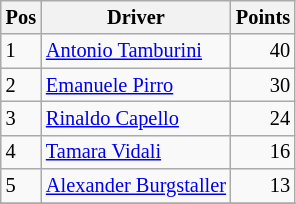<table class="wikitable" style="font-size: 85%;">
<tr>
<th>Pos</th>
<th>Driver</th>
<th>Points</th>
</tr>
<tr>
<td>1</td>
<td> <a href='#'>Antonio Tamburini</a></td>
<td align="right">40</td>
</tr>
<tr>
<td>2</td>
<td> <a href='#'>Emanuele Pirro</a></td>
<td align="right">30</td>
</tr>
<tr>
<td>3</td>
<td> <a href='#'>Rinaldo Capello</a></td>
<td align="right">24</td>
</tr>
<tr>
<td>4</td>
<td> <a href='#'>Tamara Vidali</a></td>
<td align="right">16</td>
</tr>
<tr>
<td>5</td>
<td> <a href='#'> Alexander Burgstaller</a></td>
<td align="right">13</td>
</tr>
<tr>
</tr>
</table>
